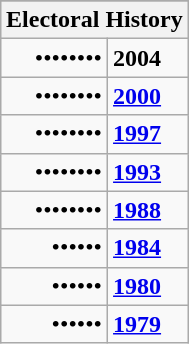<table class="wikitable" align="right">
<tr bgcolor=gray>
<th colspan=2>Electoral History</th>
</tr>
<tr>
<td align=right valign=center><span>••</span><span>••••••</span></td>
<td valign=center><strong>2004</strong></td>
</tr>
<tr>
<td colspan=1 align=right valign=center><span>••</span><span>••••••</span></td>
<td valign=center><strong><a href='#'>2000</a></strong></td>
</tr>
<tr>
<td colspan=1 align=right valign=center><span>••</span><span>••••••</span></td>
<td valign=center><strong><a href='#'>1997</a></strong></td>
</tr>
<tr>
<td colspan=1 align=right valign=center><span>••••</span><span>••••</span></td>
<td valign=center><strong><a href='#'>1993</a></strong></td>
</tr>
<tr>
<td colspan=1 align=right valign=center><span>•</span><span>•••••••</span></td>
<td valign=center><strong><a href='#'>1988</a></strong></td>
</tr>
<tr>
<td colspan=1 align=right valign=center><span>••••••</span></td>
<td valign=center><strong><a href='#'>1984</a></strong></td>
</tr>
<tr>
<td colspan=1 align=right valign=center><span>••••••</span></td>
<td valign=center><strong><a href='#'>1980</a></strong></td>
</tr>
<tr>
<td colspan=1 align=right valign=center><span>••••••</span></td>
<td valign=center><strong><a href='#'>1979</a></strong></td>
</tr>
</table>
